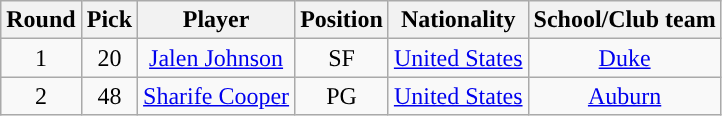<table class="wikitable sortable sortable">
<tr>
<th>Round</th>
<th>Pick</th>
<th>Player</th>
<th>Position</th>
<th>Nationality</th>
<th>School/Club team</th>
</tr>
<tr style="text-align: center">
<td>1</td>
<td>20</td>
<td><a href='#'>Jalen Johnson</a></td>
<td>SF</td>
<td><a href='#'>United States</a></td>
<td><a href='#'>Duke</a></td>
</tr>
<tr style="text-align: center">
<td>2</td>
<td>48</td>
<td><a href='#'>Sharife Cooper</a></td>
<td>PG</td>
<td><a href='#'>United States</a></td>
<td><a href='#'>Auburn</a></td>
</tr>
</table>
